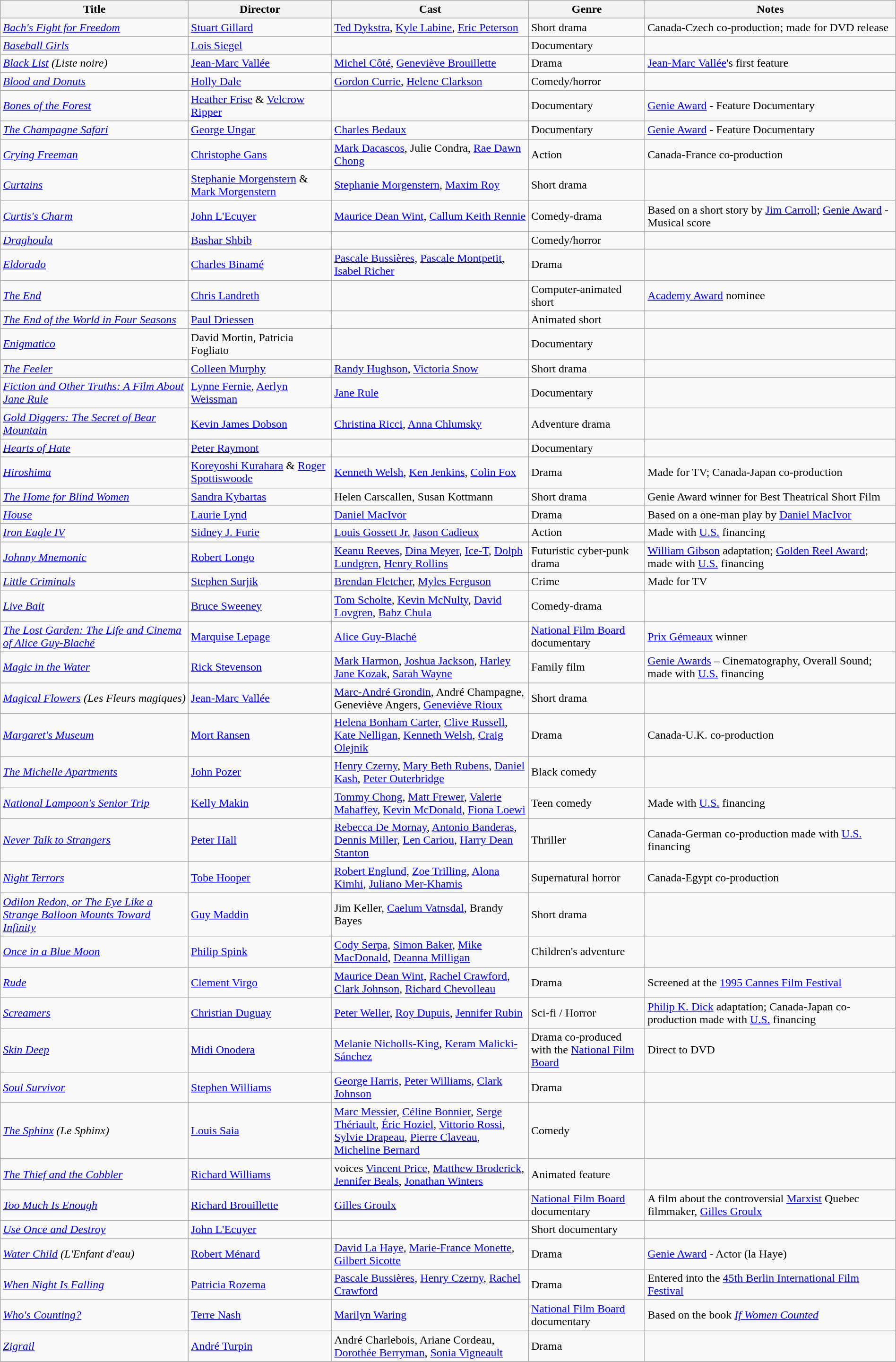<table class="wikitable" width= "100%">
<tr>
<th width=21%>Title</th>
<th width=16%>Director</th>
<th width=22%>Cast</th>
<th width=13%>Genre</th>
<th width=28%>Notes</th>
</tr>
<tr>
<td><em><a href='#'>Bach's Fight for Freedom</a></em></td>
<td><a href='#'>Stuart Gillard</a></td>
<td><a href='#'>Ted Dykstra</a>, <a href='#'>Kyle Labine</a>, <a href='#'>Eric Peterson</a></td>
<td>Short drama</td>
<td>Canada-Czech co-production; made for DVD release</td>
</tr>
<tr>
<td><em><a href='#'>Baseball Girls</a></em></td>
<td><a href='#'>Lois Siegel</a></td>
<td></td>
<td>Documentary</td>
<td></td>
</tr>
<tr>
<td><em><a href='#'>Black List</a> (Liste noire)</em></td>
<td><a href='#'>Jean-Marc Vallée</a></td>
<td><a href='#'>Michel Côté</a>, <a href='#'>Geneviève Brouillette</a></td>
<td>Drama</td>
<td><a href='#'>Jean-Marc Vallée</a>'s first feature</td>
</tr>
<tr>
<td><em><a href='#'>Blood and Donuts</a></em></td>
<td><a href='#'>Holly Dale</a></td>
<td><a href='#'>Gordon Currie</a>, <a href='#'>Helene Clarkson</a></td>
<td>Comedy/horror</td>
<td></td>
</tr>
<tr>
<td><em><a href='#'>Bones of the Forest</a></em></td>
<td><a href='#'>Heather Frise</a> & <a href='#'>Velcrow Ripper</a></td>
<td></td>
<td>Documentary</td>
<td><a href='#'>Genie Award</a> - Feature Documentary</td>
</tr>
<tr>
<td><em><a href='#'>The Champagne Safari</a></em></td>
<td><a href='#'>George Ungar</a></td>
<td><a href='#'>Charles Bedaux</a></td>
<td>Documentary</td>
<td><a href='#'>Genie Award</a> - Feature Documentary</td>
</tr>
<tr>
<td><em><a href='#'>Crying Freeman</a></em></td>
<td><a href='#'>Christophe Gans</a></td>
<td><a href='#'>Mark Dacascos</a>, Julie Condra, <a href='#'>Rae Dawn Chong</a></td>
<td>Action</td>
<td>Canada-France co-production</td>
</tr>
<tr>
<td><em><a href='#'>Curtains</a></em></td>
<td><a href='#'>Stephanie Morgenstern</a> & <a href='#'>Mark Morgenstern</a></td>
<td><a href='#'>Stephanie Morgenstern</a>, <a href='#'>Maxim Roy</a></td>
<td>Short drama</td>
<td></td>
</tr>
<tr>
<td><em><a href='#'>Curtis's Charm</a></em></td>
<td><a href='#'>John L'Ecuyer</a></td>
<td><a href='#'>Maurice Dean Wint</a>, <a href='#'>Callum Keith Rennie</a></td>
<td>Comedy-drama</td>
<td>Based on a short story by <a href='#'>Jim Carroll</a>; <a href='#'>Genie Award</a> - Musical score</td>
</tr>
<tr>
<td><em><a href='#'>Draghoula</a></em></td>
<td><a href='#'>Bashar Shbib</a></td>
<td></td>
<td>Comedy/horror</td>
<td></td>
</tr>
<tr>
<td><em><a href='#'>Eldorado</a></em></td>
<td><a href='#'>Charles Binamé</a></td>
<td><a href='#'>Pascale Bussières</a>, <a href='#'>Pascale Montpetit</a>, <a href='#'>Isabel Richer</a></td>
<td>Drama</td>
<td></td>
</tr>
<tr>
<td><em><a href='#'>The End</a></em></td>
<td><a href='#'>Chris Landreth</a></td>
<td></td>
<td>Computer-animated short</td>
<td><a href='#'>Academy Award</a> nominee</td>
</tr>
<tr>
<td><em><a href='#'>The End of the World in Four Seasons</a></em></td>
<td><a href='#'>Paul Driessen</a></td>
<td></td>
<td>Animated short</td>
<td></td>
</tr>
<tr>
<td><em><a href='#'>Enigmatico</a></em></td>
<td>David Mortin, Patricia Fogliato</td>
<td></td>
<td>Documentary</td>
<td></td>
</tr>
<tr>
<td><em><a href='#'>The Feeler</a></em></td>
<td><a href='#'>Colleen Murphy</a></td>
<td><a href='#'>Randy Hughson</a>, <a href='#'>Victoria Snow</a></td>
<td>Short drama</td>
<td></td>
</tr>
<tr>
<td><em><a href='#'>Fiction and Other Truths: A Film About Jane Rule</a></em></td>
<td><a href='#'>Lynne Fernie</a>, <a href='#'>Aerlyn Weissman</a></td>
<td><a href='#'>Jane Rule</a></td>
<td>Documentary</td>
<td></td>
</tr>
<tr>
<td><em><a href='#'>Gold Diggers: The Secret of Bear Mountain</a></em></td>
<td><a href='#'>Kevin James Dobson</a></td>
<td><a href='#'>Christina Ricci</a>, <a href='#'>Anna Chlumsky</a></td>
<td>Adventure drama</td>
<td></td>
</tr>
<tr>
<td><em><a href='#'>Hearts of Hate</a></em></td>
<td><a href='#'>Peter Raymont</a></td>
<td></td>
<td>Documentary</td>
<td></td>
</tr>
<tr>
<td><em><a href='#'>Hiroshima</a></em></td>
<td><a href='#'>Koreyoshi Kurahara</a> & <a href='#'>Roger Spottiswoode</a></td>
<td><a href='#'>Kenneth Welsh</a>, <a href='#'>Ken Jenkins</a>, <a href='#'>Colin Fox</a></td>
<td>Drama</td>
<td>Made for TV; Canada-Japan co-production</td>
</tr>
<tr>
<td><em><a href='#'>The Home for Blind Women</a></em></td>
<td><a href='#'>Sandra Kybartas</a></td>
<td>Helen Carscallen, Susan Kottmann</td>
<td>Short drama</td>
<td>Genie Award winner for Best Theatrical Short Film</td>
</tr>
<tr>
<td><em><a href='#'>House</a></em></td>
<td><a href='#'>Laurie Lynd</a></td>
<td><a href='#'>Daniel MacIvor</a></td>
<td>Drama</td>
<td>Based on a one-man play by <a href='#'>Daniel MacIvor</a></td>
</tr>
<tr>
<td><em><a href='#'>Iron Eagle IV</a></em></td>
<td><a href='#'>Sidney J. Furie</a></td>
<td><a href='#'>Louis Gossett Jr.</a> <a href='#'>Jason Cadieux</a></td>
<td>Action</td>
<td>Made with <a href='#'>U.S.</a> financing</td>
</tr>
<tr>
<td><em><a href='#'>Johnny Mnemonic</a></em></td>
<td><a href='#'>Robert Longo</a></td>
<td><a href='#'>Keanu Reeves</a>, <a href='#'>Dina Meyer</a>, <a href='#'>Ice-T</a>, <a href='#'>Dolph Lundgren</a>, <a href='#'>Henry Rollins</a></td>
<td>Futuristic cyber-punk drama</td>
<td><a href='#'>William Gibson</a> adaptation;  <a href='#'>Golden Reel Award</a>; made with <a href='#'>U.S.</a> financing</td>
</tr>
<tr>
<td><em><a href='#'>Little Criminals</a></em></td>
<td><a href='#'>Stephen Surjik</a></td>
<td><a href='#'>Brendan Fletcher</a>, <a href='#'>Myles Ferguson</a></td>
<td>Crime</td>
<td>Made for TV</td>
</tr>
<tr>
<td><em><a href='#'>Live Bait</a></em></td>
<td><a href='#'>Bruce Sweeney</a></td>
<td><a href='#'>Tom Scholte</a>, <a href='#'>Kevin McNulty</a>, <a href='#'>David Lovgren</a>, <a href='#'>Babz Chula</a></td>
<td>Comedy-drama</td>
<td></td>
</tr>
<tr>
<td><em><a href='#'>The Lost Garden: The Life and Cinema of Alice Guy-Blaché</a></em></td>
<td><a href='#'>Marquise Lepage</a></td>
<td><a href='#'>Alice Guy-Blaché</a></td>
<td><a href='#'>National Film Board</a> documentary</td>
<td><a href='#'>Prix Gémeaux</a> winner</td>
</tr>
<tr>
<td><em><a href='#'>Magic in the Water</a></em></td>
<td><a href='#'>Rick Stevenson</a></td>
<td><a href='#'>Mark Harmon</a>, <a href='#'>Joshua Jackson</a>, <a href='#'>Harley Jane Kozak</a>, <a href='#'>Sarah Wayne</a></td>
<td>Family film</td>
<td><a href='#'>Genie Awards</a> – Cinematography, Overall Sound; made with <a href='#'>U.S.</a> financing</td>
</tr>
<tr>
<td><em><a href='#'>Magical Flowers</a> (Les Fleurs magiques)</em></td>
<td><a href='#'>Jean-Marc Vallée</a></td>
<td><a href='#'>Marc-André Grondin</a>, André Champagne, Geneviève Angers, <a href='#'>Geneviève Rioux</a></td>
<td>Short drama</td>
<td></td>
</tr>
<tr>
<td><em><a href='#'>Margaret's Museum</a></em></td>
<td><a href='#'>Mort Ransen</a></td>
<td><a href='#'>Helena Bonham Carter</a>, <a href='#'>Clive Russell</a>, <a href='#'>Kate Nelligan</a>, <a href='#'>Kenneth Welsh</a>, <a href='#'>Craig Olejnik</a></td>
<td>Drama</td>
<td>Canada-U.K. co-production</td>
</tr>
<tr>
<td><em><a href='#'>The Michelle Apartments</a></em></td>
<td><a href='#'>John Pozer</a></td>
<td><a href='#'>Henry Czerny</a>, <a href='#'>Mary Beth Rubens</a>, <a href='#'>Daniel Kash</a>, <a href='#'>Peter Outerbridge</a></td>
<td>Black comedy</td>
<td></td>
</tr>
<tr>
<td><em><a href='#'>National Lampoon's Senior Trip</a></em></td>
<td><a href='#'>Kelly Makin</a></td>
<td><a href='#'>Tommy Chong</a>, <a href='#'>Matt Frewer</a>, <a href='#'>Valerie Mahaffey</a>, <a href='#'>Kevin McDonald</a>, <a href='#'>Fiona Loewi</a></td>
<td>Teen comedy</td>
<td>Made with <a href='#'>U.S.</a> financing</td>
</tr>
<tr>
<td><em><a href='#'>Never Talk to Strangers</a></em></td>
<td><a href='#'>Peter Hall</a></td>
<td><a href='#'>Rebecca De Mornay</a>, <a href='#'>Antonio Banderas</a>, <a href='#'>Dennis Miller</a>, <a href='#'>Len Cariou</a>, <a href='#'>Harry Dean Stanton</a></td>
<td>Thriller</td>
<td>Canada-German co-production made with <a href='#'>U.S.</a> financing</td>
</tr>
<tr>
<td><em><a href='#'>Night Terrors</a></em></td>
<td><a href='#'>Tobe Hooper</a></td>
<td><a href='#'>Robert Englund</a>, <a href='#'>Zoe Trilling</a>, <a href='#'>Alona Kimhi</a>, <a href='#'>Juliano Mer-Khamis</a></td>
<td>Supernatural horror</td>
<td>Canada-Egypt co-production</td>
</tr>
<tr>
<td><em><a href='#'>Odilon Redon, or The Eye Like a Strange Balloon Mounts Toward Infinity</a></em></td>
<td><a href='#'>Guy Maddin</a></td>
<td>Jim Keller, <a href='#'>Caelum Vatnsdal</a>, Brandy Bayes</td>
<td>Short drama</td>
<td></td>
</tr>
<tr>
<td><em><a href='#'>Once in a Blue Moon</a></em></td>
<td><a href='#'>Philip Spink</a></td>
<td><a href='#'>Cody Serpa</a>, <a href='#'>Simon Baker</a>, <a href='#'>Mike MacDonald</a>, <a href='#'>Deanna Milligan</a></td>
<td>Children's adventure</td>
<td></td>
</tr>
<tr>
<td><em><a href='#'>Rude</a></em></td>
<td><a href='#'>Clement Virgo</a></td>
<td><a href='#'>Maurice Dean Wint</a>, <a href='#'>Rachel Crawford</a>, <a href='#'>Clark Johnson</a>, <a href='#'>Richard Chevolleau</a></td>
<td>Drama</td>
<td>Screened at the <a href='#'>1995 Cannes Film Festival</a></td>
</tr>
<tr>
<td><em><a href='#'>Screamers</a></em></td>
<td><a href='#'>Christian Duguay</a></td>
<td><a href='#'>Peter Weller</a>, <a href='#'>Roy Dupuis</a>, <a href='#'>Jennifer Rubin</a></td>
<td>Sci-fi / Horror</td>
<td><a href='#'>Philip K. Dick</a> adaptation; Canada-Japan co-production made with <a href='#'>U.S.</a> financing</td>
</tr>
<tr>
<td><em><a href='#'>Skin Deep</a></em></td>
<td><a href='#'>Midi Onodera</a></td>
<td><a href='#'>Melanie Nicholls-King</a>, <a href='#'>Keram Malicki-Sánchez</a></td>
<td>Drama co-produced with the <a href='#'>National Film Board</a></td>
<td>Direct to DVD</td>
</tr>
<tr>
<td><em><a href='#'>Soul Survivor</a></em></td>
<td><a href='#'>Stephen Williams</a></td>
<td><a href='#'>George Harris</a>, <a href='#'>Peter Williams</a>, <a href='#'>Clark Johnson</a></td>
<td>Drama</td>
<td></td>
</tr>
<tr>
<td><em><a href='#'>The Sphinx</a> (Le Sphinx)</em></td>
<td><a href='#'>Louis Saia</a></td>
<td><a href='#'>Marc Messier</a>, <a href='#'>Céline Bonnier</a>, <a href='#'>Serge Thériault</a>, <a href='#'>Éric Hoziel</a>, <a href='#'>Vittorio Rossi</a>, <a href='#'>Sylvie Drapeau</a>, <a href='#'>Pierre Claveau</a>, <a href='#'>Micheline Bernard</a></td>
<td>Comedy</td>
<td></td>
</tr>
<tr>
<td><em><a href='#'>The Thief and the Cobbler</a></em></td>
<td><a href='#'>Richard Williams</a></td>
<td>voices <a href='#'>Vincent Price</a>, <a href='#'>Matthew Broderick</a>, <a href='#'>Jennifer Beals</a>, <a href='#'>Jonathan Winters</a></td>
<td>Animated feature</td>
<td></td>
</tr>
<tr>
<td><em><a href='#'>Too Much Is Enough</a></em></td>
<td><a href='#'>Richard Brouillette</a></td>
<td><a href='#'>Gilles Groulx</a></td>
<td><a href='#'>National Film Board</a> documentary</td>
<td>A film about the controversial <a href='#'>Marxist</a> Quebec filmmaker, <a href='#'>Gilles Groulx</a></td>
</tr>
<tr>
<td><em><a href='#'>Use Once and Destroy</a></em></td>
<td><a href='#'>John L'Ecuyer</a></td>
<td></td>
<td>Short documentary</td>
<td></td>
</tr>
<tr>
<td><em><a href='#'>Water Child</a> (L'Enfant d'eau)</em></td>
<td><a href='#'>Robert Ménard</a></td>
<td><a href='#'>David La Haye</a>, <a href='#'>Marie-France Monette</a>, <a href='#'>Gilbert Sicotte</a></td>
<td>Drama</td>
<td><a href='#'>Genie Award</a> - Actor (la Haye)</td>
</tr>
<tr>
<td><em><a href='#'>When Night Is Falling</a></em></td>
<td><a href='#'>Patricia Rozema</a></td>
<td><a href='#'>Pascale Bussières</a>, <a href='#'>Henry Czerny</a>, <a href='#'>Rachel Crawford</a></td>
<td>Drama</td>
<td>Entered into the <a href='#'>45th Berlin International Film Festival</a></td>
</tr>
<tr>
<td><em><a href='#'>Who's Counting?</a></em></td>
<td><a href='#'>Terre Nash</a></td>
<td><a href='#'>Marilyn Waring</a></td>
<td><a href='#'>National Film Board</a> documentary</td>
<td>Based on the book <em><a href='#'>If Women Counted</a></em></td>
</tr>
<tr>
<td><em><a href='#'>Zigrail</a></em></td>
<td><a href='#'>André Turpin</a></td>
<td>André Charlebois, Ariane Cordeau, <a href='#'>Dorothée Berryman</a>, <a href='#'>Sonia Vigneault</a></td>
<td>Drama</td>
<td></td>
</tr>
</table>
